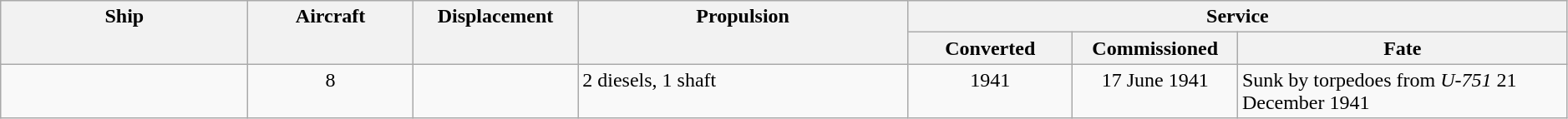<table class="wikitable" style="width:99%;">
<tr valign="top"|- valign="top">
<th style="width:15%; text-align:center;" rowspan="2">Ship</th>
<th style="width:10%; text-align:center;" rowspan="2">Aircraft</th>
<th style="width:10%; text-align:center;" rowspan="2">Displacement</th>
<th style="width:20%; text-align:center;" rowspan="2">Propulsion</th>
<th style="width:40%; text-align:center;" colspan="3">Service</th>
</tr>
<tr valign="top">
<th style="width:10%; text-align:center;">Converted</th>
<th style="width:10%; text-align:center;">Commissioned</th>
<th style="width:20%; text-align:center;">Fate</th>
</tr>
<tr valign="top">
<td align= left></td>
<td style="text-align:center;">8</td>
<td style="text-align:center;"></td>
<td align= left>2 diesels, 1 shaft</td>
<td style="text-align:center;">1941</td>
<td style="text-align:center;">17 June 1941</td>
<td align= left>Sunk by torpedoes from <em>U-751</em> 21 December 1941</td>
</tr>
</table>
